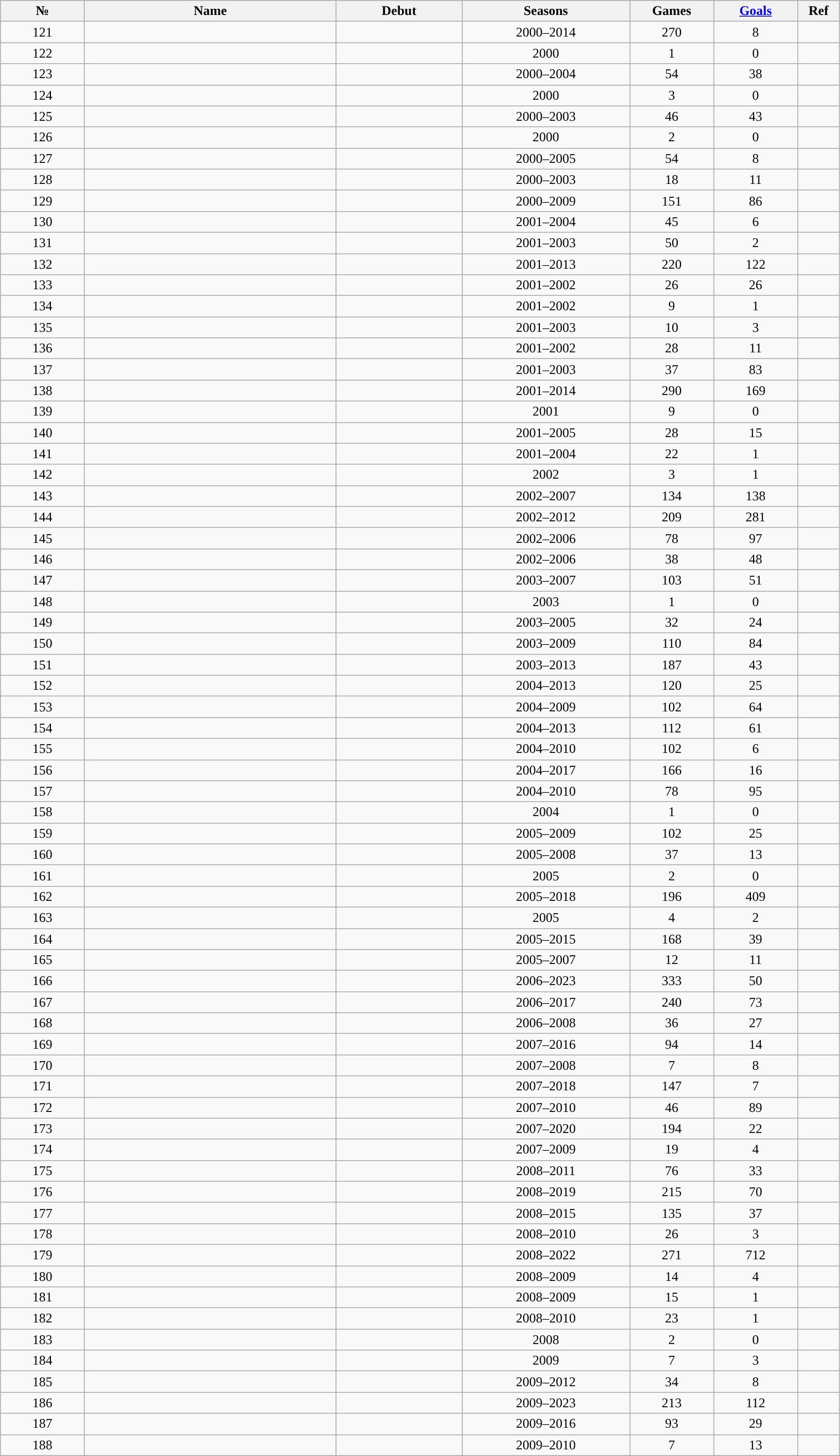<table class="wikitable sortable" style="text-align:center; width:80%;">
<tr>
<th style="width=10%">№</th>
<th style="width:30%">Name</th>
<th style="width:15%">Debut</th>
<th style="width:20%">Seasons</th>
<th style="width:10%">Games</th>
<th style="width:10%"><a href='#'>Goals</a></th>
<th class="unsortable" style="width:5%">Ref</th>
</tr>
<tr>
<td>121</td>
<td align=left></td>
<td></td>
<td>2000–2014</td>
<td>270</td>
<td>8</td>
<td></td>
</tr>
<tr>
<td>122</td>
<td align=left></td>
<td></td>
<td>2000</td>
<td>1</td>
<td>0</td>
<td></td>
</tr>
<tr>
<td>123</td>
<td align=left></td>
<td></td>
<td>2000–2004</td>
<td>54</td>
<td>38</td>
<td></td>
</tr>
<tr>
<td>124</td>
<td align=left></td>
<td></td>
<td>2000</td>
<td>3</td>
<td>0</td>
<td></td>
</tr>
<tr>
<td>125</td>
<td align=left></td>
<td></td>
<td>2000–2003</td>
<td>46</td>
<td>43</td>
<td></td>
</tr>
<tr>
<td>126</td>
<td align=left></td>
<td></td>
<td>2000</td>
<td>2</td>
<td>0</td>
<td></td>
</tr>
<tr>
<td>127</td>
<td align=left></td>
<td></td>
<td>2000–2005</td>
<td>54</td>
<td>8</td>
<td></td>
</tr>
<tr>
<td>128</td>
<td align=left></td>
<td></td>
<td>2000–2003</td>
<td>18</td>
<td>11</td>
<td></td>
</tr>
<tr>
<td>129</td>
<td align=left></td>
<td></td>
<td>2000–2009</td>
<td>151</td>
<td>86</td>
<td></td>
</tr>
<tr>
<td>130</td>
<td align=left></td>
<td></td>
<td>2001–2004</td>
<td>45</td>
<td>6</td>
<td></td>
</tr>
<tr>
<td>131</td>
<td align=left></td>
<td></td>
<td>2001–2003</td>
<td>50</td>
<td>2</td>
<td></td>
</tr>
<tr>
<td>132</td>
<td align=left></td>
<td></td>
<td>2001–2013</td>
<td>220</td>
<td>122</td>
<td></td>
</tr>
<tr>
<td>133</td>
<td align=left></td>
<td></td>
<td>2001–2002</td>
<td>26</td>
<td>26</td>
<td></td>
</tr>
<tr>
<td>134</td>
<td align=left></td>
<td></td>
<td>2001–2002</td>
<td>9</td>
<td>1</td>
<td></td>
</tr>
<tr>
<td>135</td>
<td align=left></td>
<td></td>
<td>2001–2003</td>
<td>10</td>
<td>3</td>
<td></td>
</tr>
<tr>
<td>136</td>
<td align=left></td>
<td></td>
<td>2001–2002</td>
<td>28</td>
<td>11</td>
<td></td>
</tr>
<tr>
<td>137</td>
<td align=left></td>
<td></td>
<td>2001–2003</td>
<td>37</td>
<td>83</td>
<td></td>
</tr>
<tr>
<td>138</td>
<td align=left></td>
<td></td>
<td>2001–2014</td>
<td>290</td>
<td>169</td>
<td></td>
</tr>
<tr>
<td>139</td>
<td align=left></td>
<td></td>
<td>2001</td>
<td>9</td>
<td>0</td>
<td></td>
</tr>
<tr>
<td>140</td>
<td align=left></td>
<td></td>
<td>2001–2005</td>
<td>28</td>
<td>15</td>
<td></td>
</tr>
<tr>
<td>141</td>
<td align=left></td>
<td></td>
<td>2001–2004</td>
<td>22</td>
<td>1</td>
<td></td>
</tr>
<tr>
<td>142</td>
<td align=left></td>
<td></td>
<td>2002</td>
<td>3</td>
<td>1</td>
<td></td>
</tr>
<tr>
<td>143</td>
<td align=left></td>
<td></td>
<td>2002–2007</td>
<td>134</td>
<td>138</td>
<td></td>
</tr>
<tr>
<td>144</td>
<td align=left></td>
<td></td>
<td>2002–2012</td>
<td>209</td>
<td>281</td>
<td></td>
</tr>
<tr>
<td>145</td>
<td align=left></td>
<td></td>
<td>2002–2006</td>
<td>78</td>
<td>97</td>
<td></td>
</tr>
<tr>
<td>146</td>
<td align=left></td>
<td></td>
<td>2002–2006</td>
<td>38</td>
<td>48</td>
<td></td>
</tr>
<tr>
<td>147</td>
<td align=left></td>
<td></td>
<td>2003–2007</td>
<td>103</td>
<td>51</td>
<td></td>
</tr>
<tr>
<td>148</td>
<td align=left></td>
<td></td>
<td>2003</td>
<td>1</td>
<td>0</td>
<td></td>
</tr>
<tr>
<td>149</td>
<td align=left></td>
<td></td>
<td>2003–2005</td>
<td>32</td>
<td>24</td>
<td></td>
</tr>
<tr>
<td>150</td>
<td align=left></td>
<td></td>
<td>2003–2009</td>
<td>110</td>
<td>84</td>
<td></td>
</tr>
<tr>
<td>151</td>
<td align=left></td>
<td></td>
<td>2003–2013</td>
<td>187</td>
<td>43</td>
<td></td>
</tr>
<tr>
<td>152</td>
<td align=left></td>
<td></td>
<td>2004–2013</td>
<td>120</td>
<td>25</td>
<td></td>
</tr>
<tr>
<td>153</td>
<td align=left></td>
<td></td>
<td>2004–2009</td>
<td>102</td>
<td>64</td>
<td></td>
</tr>
<tr>
<td>154</td>
<td align=left></td>
<td></td>
<td>2004–2013</td>
<td>112</td>
<td>61</td>
<td></td>
</tr>
<tr>
<td>155</td>
<td align=left></td>
<td></td>
<td>2004–2010</td>
<td>102</td>
<td>6</td>
<td></td>
</tr>
<tr>
<td>156</td>
<td align=left></td>
<td></td>
<td>2004–2017</td>
<td>166</td>
<td>16</td>
<td></td>
</tr>
<tr>
<td>157</td>
<td align=left></td>
<td></td>
<td>2004–2010</td>
<td>78</td>
<td>95</td>
<td></td>
</tr>
<tr>
<td>158</td>
<td align=left></td>
<td></td>
<td>2004</td>
<td>1</td>
<td>0</td>
<td></td>
</tr>
<tr>
<td>159</td>
<td align=left></td>
<td></td>
<td>2005–2009</td>
<td>102</td>
<td>25</td>
<td></td>
</tr>
<tr>
<td>160</td>
<td align=left></td>
<td></td>
<td>2005–2008</td>
<td>37</td>
<td>13</td>
<td></td>
</tr>
<tr>
<td>161</td>
<td align=left></td>
<td></td>
<td>2005</td>
<td>2</td>
<td>0</td>
<td></td>
</tr>
<tr>
<td>162</td>
<td align=left></td>
<td></td>
<td>2005–2018</td>
<td>196</td>
<td>409</td>
<td></td>
</tr>
<tr>
<td>163</td>
<td align=left></td>
<td></td>
<td>2005</td>
<td>4</td>
<td>2</td>
<td></td>
</tr>
<tr>
<td>164</td>
<td align=left></td>
<td></td>
<td>2005–2015</td>
<td>168</td>
<td>39</td>
<td></td>
</tr>
<tr>
<td>165</td>
<td align=left></td>
<td></td>
<td>2005–2007</td>
<td>12</td>
<td>11</td>
<td></td>
</tr>
<tr>
<td>166</td>
<td style="text-align:left"></td>
<td></td>
<td>2006–2023</td>
<td>333</td>
<td>50</td>
<td></td>
</tr>
<tr>
<td>167</td>
<td align=left></td>
<td></td>
<td>2006–2017</td>
<td>240</td>
<td>73</td>
<td></td>
</tr>
<tr>
<td>168</td>
<td align=left></td>
<td></td>
<td>2006–2008</td>
<td>36</td>
<td>27</td>
<td></td>
</tr>
<tr>
<td>169</td>
<td style="text-align:left;"></td>
<td></td>
<td>2007–2016</td>
<td>94</td>
<td>14</td>
<td></td>
</tr>
<tr>
<td>170</td>
<td align=left></td>
<td></td>
<td>2007–2008</td>
<td>7</td>
<td>8</td>
<td></td>
</tr>
<tr>
<td>171</td>
<td style="text-align:left"></td>
<td></td>
<td>2007–2018</td>
<td>147</td>
<td>7</td>
<td></td>
</tr>
<tr>
<td>172</td>
<td align=left></td>
<td></td>
<td>2007–2010</td>
<td>46</td>
<td>89</td>
<td></td>
</tr>
<tr>
<td>173</td>
<td style="text-align:left"></td>
<td></td>
<td>2007–2020</td>
<td>194</td>
<td>22</td>
<td></td>
</tr>
<tr>
<td>174</td>
<td align=left></td>
<td></td>
<td>2007–2009</td>
<td>19</td>
<td>4</td>
<td></td>
</tr>
<tr>
<td>175</td>
<td align=left></td>
<td></td>
<td>2008–2011</td>
<td>76</td>
<td>33</td>
<td></td>
</tr>
<tr>
<td>176</td>
<td style="text-align:left"></td>
<td></td>
<td>2008–2019</td>
<td>215</td>
<td>70</td>
<td></td>
</tr>
<tr align=center>
<td>177</td>
<td align=left></td>
<td></td>
<td>2008–2015</td>
<td>135</td>
<td>37</td>
<td></td>
</tr>
<tr>
<td>178</td>
<td align=left></td>
<td></td>
<td>2008–2010</td>
<td>26</td>
<td>3</td>
<td></td>
</tr>
<tr>
<td>179</td>
<td style="text-align:left"></td>
<td></td>
<td>2008–2022</td>
<td>271</td>
<td>712</td>
<td></td>
</tr>
<tr>
<td>180</td>
<td align=left></td>
<td></td>
<td>2008–2009</td>
<td>14</td>
<td>4</td>
<td></td>
</tr>
<tr>
<td>181</td>
<td align=left></td>
<td></td>
<td>2008–2009</td>
<td>15</td>
<td>1</td>
<td></td>
</tr>
<tr>
<td>182</td>
<td align=left></td>
<td></td>
<td>2008–2010</td>
<td>23</td>
<td>1</td>
<td></td>
</tr>
<tr>
<td>183</td>
<td align=left></td>
<td></td>
<td>2008</td>
<td>2</td>
<td>0</td>
<td></td>
</tr>
<tr>
<td>184</td>
<td align=left></td>
<td></td>
<td>2009</td>
<td>7</td>
<td>3</td>
<td></td>
</tr>
<tr>
<td>185</td>
<td align=left></td>
<td></td>
<td>2009–2012</td>
<td>34</td>
<td>8</td>
<td></td>
</tr>
<tr>
<td>186</td>
<td style="text-align:left"></td>
<td></td>
<td>2009–2023</td>
<td>213</td>
<td>112</td>
<td></td>
</tr>
<tr>
<td>187</td>
<td style="text-align:left;"></td>
<td></td>
<td>2009–2016</td>
<td>93</td>
<td>29</td>
<td></td>
</tr>
<tr>
<td>188</td>
<td align=left></td>
<td></td>
<td>2009–2010</td>
<td>7</td>
<td>13</td>
<td></td>
</tr>
</table>
